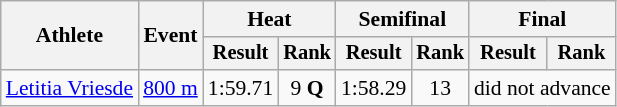<table class=wikitable style="font-size:90%">
<tr>
<th rowspan="2">Athlete</th>
<th rowspan="2">Event</th>
<th colspan="2">Heat</th>
<th colspan="2">Semifinal</th>
<th colspan="2">Final</th>
</tr>
<tr style="font-size:95%">
<th>Result</th>
<th>Rank</th>
<th>Result</th>
<th>Rank</th>
<th>Result</th>
<th>Rank</th>
</tr>
<tr align=center>
<td align=left><a href='#'>Letitia Vriesde</a></td>
<td align=left><a href='#'>800 m</a></td>
<td>1:59.71</td>
<td>9 <strong>Q</strong></td>
<td>1:58.29</td>
<td>13</td>
<td colspan=2>did not advance</td>
</tr>
</table>
